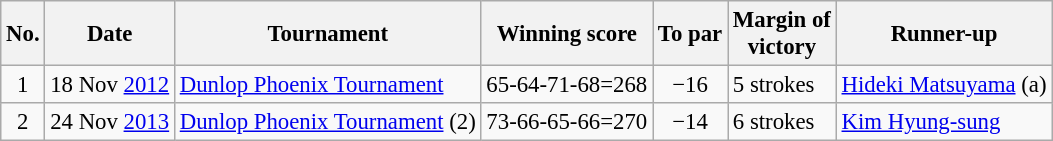<table class="wikitable" style="font-size:95%;">
<tr>
<th>No.</th>
<th>Date</th>
<th>Tournament</th>
<th>Winning score</th>
<th>To par</th>
<th>Margin of<br>victory</th>
<th>Runner-up</th>
</tr>
<tr>
<td align=center>1</td>
<td align=right>18 Nov <a href='#'>2012</a></td>
<td><a href='#'>Dunlop Phoenix Tournament</a></td>
<td>65-64-71-68=268</td>
<td align=center>−16</td>
<td>5 strokes</td>
<td> <a href='#'>Hideki Matsuyama</a> (a)</td>
</tr>
<tr>
<td align=center>2</td>
<td align=right>24 Nov <a href='#'>2013</a></td>
<td><a href='#'>Dunlop Phoenix Tournament</a> (2)</td>
<td>73-66-65-66=270</td>
<td align=center>−14</td>
<td>6 strokes</td>
<td> <a href='#'>Kim Hyung-sung</a></td>
</tr>
</table>
